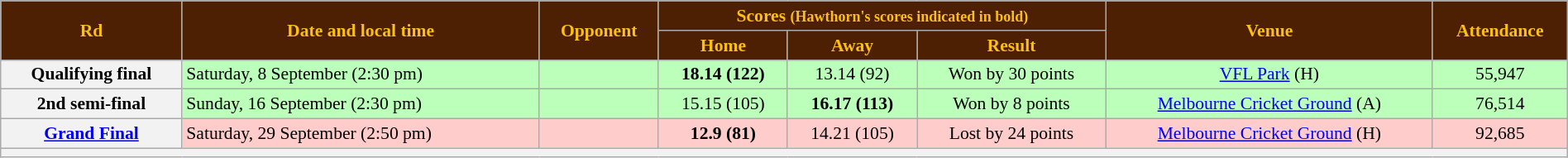<table class="wikitable" style="font-size:90%; text-align:center; width: 100%; margin-left: auto; margin-right: auto;">
<tr style="text-align:center; background:#4D2004; color:#FBBF15; font-weight:bold">
<td rowspan=2><strong>Rd</strong></td>
<td rowspan=2><strong>Date and local time</strong></td>
<td rowspan=2><strong>Opponent</strong></td>
<td colspan=3><strong>Scores</strong> <small>(Hawthorn's scores indicated in <strong>bold</strong>)</small></td>
<td rowspan=2><strong>Venue</strong></td>
<td rowspan=2><strong>Attendance</strong></td>
</tr>
<tr>
<th style="background:#4D2004; color:#FBBF15;">Home</th>
<th style="background:#4D2004; color:#FBBF15;">Away</th>
<th style="background:#4D2004; color:#FBBF15;">Result</th>
</tr>
<tr style="background:#bfb">
<th>Qualifying final</th>
<td align=left>Saturday, 8 September (2:30 pm)</td>
<td align=left></td>
<td><strong>18.14 (122)</strong></td>
<td>13.14 (92)</td>
<td>Won by 30 points</td>
<td><a href='#'>VFL Park</a> (H)</td>
<td>55,947</td>
</tr>
<tr style="background:#bfb">
<th>2nd semi-final</th>
<td align=left>Sunday, 16 September (2:30 pm)</td>
<td align=left></td>
<td>15.15 (105)</td>
<td><strong>16.17 (113)</strong></td>
<td>Won by 8 points</td>
<td><a href='#'>Melbourne Cricket Ground</a> (A)</td>
<td>76,514</td>
</tr>
<tr style="background:#fcc;">
<th><a href='#'>Grand Final</a></th>
<td align=left>Saturday, 29 September (2:50 pm)</td>
<td align=left></td>
<td><strong>12.9 (81)</strong></td>
<td>14.21 (105)</td>
<td>Lost by 24 points</td>
<td><a href='#'>Melbourne Cricket Ground</a> (H)</td>
<td>92,685</td>
</tr>
<tr>
<th colspan="8"></th>
</tr>
</table>
